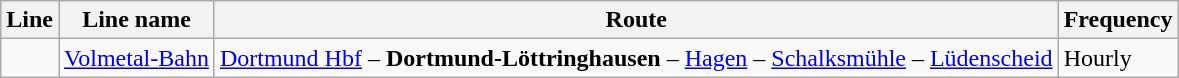<table class="wikitable">
<tr>
<th>Line</th>
<th>Line name</th>
<th>Route</th>
<th>Frequency</th>
</tr>
<tr>
<td></td>
<td><a href='#'>Volmetal-Bahn</a></td>
<td><a href='#'>Dortmund Hbf</a> – <strong>Dortmund-Löttringhausen</strong> – <a href='#'>Hagen</a> – <a href='#'>Schalksmühle</a> –  <a href='#'>Lüdenscheid</a></td>
<td>Hourly</td>
</tr>
</table>
